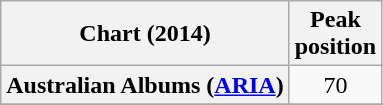<table class="wikitable sortable plainrowheaders" style="text-align:center">
<tr>
<th scope="col">Chart (2014)</th>
<th scope="col">Peak<br> position</th>
</tr>
<tr>
<th scope="row">Australian Albums (<a href='#'>ARIA</a>)</th>
<td>70</td>
</tr>
<tr>
</tr>
<tr>
</tr>
<tr>
</tr>
<tr>
</tr>
<tr>
</tr>
<tr>
</tr>
<tr>
</tr>
<tr>
</tr>
<tr>
</tr>
</table>
